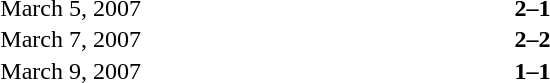<table width=100% cellspacing=1>
<tr>
<th width=120></th>
<th width=220></th>
<th width=70></th>
<th width=220></th>
<th></th>
</tr>
<tr>
<td align=right>March 5, 2007</td>
<td align=right><strong></strong></td>
<td align=center><strong>2–1</strong></td>
<td><strong></strong></td>
</tr>
<tr>
<td align=right>March 7, 2007</td>
<td align=right><strong></strong></td>
<td align=center><strong>2–2</strong></td>
<td><strong></strong></td>
</tr>
<tr>
<td align=right>March 9, 2007</td>
<td align=right><strong></strong></td>
<td align=center><strong>1–1</strong></td>
<td><strong></strong></td>
</tr>
</table>
